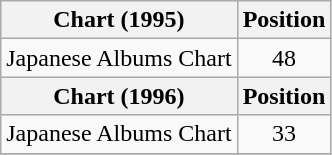<table class="wikitable" style="text-align:center;">
<tr>
<th>Chart (1995)</th>
<th>Position</th>
</tr>
<tr>
<td align="left">Japanese Albums Chart</td>
<td>48</td>
</tr>
<tr>
<th>Chart (1996)</th>
<th>Position</th>
</tr>
<tr>
<td align="left">Japanese Albums Chart</td>
<td>33</td>
</tr>
<tr>
</tr>
</table>
